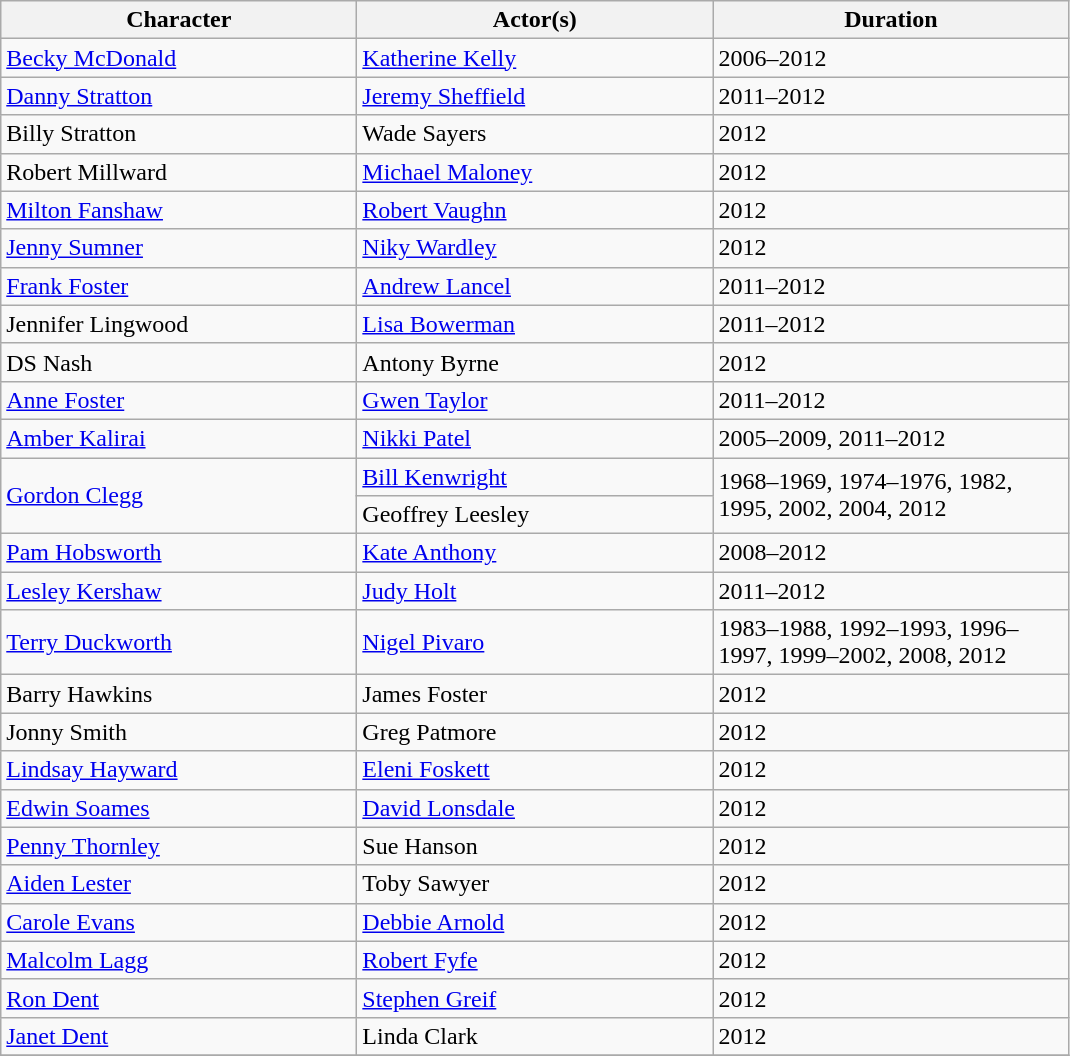<table class="wikitable">
<tr>
<th scope="col" style="width:230px;">Character</th>
<th scope="col" style="width:230px;">Actor(s)</th>
<th scope="col" style="width:230px;">Duration</th>
</tr>
<tr>
<td><a href='#'>Becky McDonald</a></td>
<td><a href='#'>Katherine Kelly</a></td>
<td>2006–2012</td>
</tr>
<tr>
<td><a href='#'>Danny Stratton</a></td>
<td><a href='#'>Jeremy Sheffield</a></td>
<td>2011–2012</td>
</tr>
<tr>
<td>Billy Stratton</td>
<td>Wade Sayers</td>
<td>2012</td>
</tr>
<tr>
<td>Robert Millward</td>
<td><a href='#'>Michael Maloney</a></td>
<td>2012</td>
</tr>
<tr>
<td><a href='#'>Milton Fanshaw</a></td>
<td><a href='#'>Robert Vaughn</a></td>
<td>2012</td>
</tr>
<tr>
<td><a href='#'>Jenny Sumner</a></td>
<td><a href='#'>Niky Wardley</a></td>
<td>2012</td>
</tr>
<tr>
<td><a href='#'>Frank Foster</a></td>
<td><a href='#'>Andrew Lancel</a></td>
<td>2011–2012</td>
</tr>
<tr>
<td>Jennifer Lingwood</td>
<td><a href='#'>Lisa Bowerman</a></td>
<td>2011–2012</td>
</tr>
<tr>
<td>DS Nash</td>
<td>Antony Byrne</td>
<td>2012</td>
</tr>
<tr>
<td><a href='#'>Anne Foster</a></td>
<td><a href='#'>Gwen Taylor</a></td>
<td>2011–2012</td>
</tr>
<tr>
<td><a href='#'>Amber Kalirai</a></td>
<td><a href='#'>Nikki Patel</a></td>
<td>2005–2009, 2011–2012</td>
</tr>
<tr>
<td rowspan="2"><a href='#'>Gordon Clegg</a></td>
<td><a href='#'>Bill Kenwright</a></td>
<td rowspan="2">1968–1969, 1974–1976, 1982, 1995, 2002, 2004, 2012</td>
</tr>
<tr>
<td>Geoffrey Leesley</td>
</tr>
<tr>
<td><a href='#'>Pam Hobsworth</a></td>
<td><a href='#'>Kate Anthony</a></td>
<td>2008–2012</td>
</tr>
<tr>
<td><a href='#'>Lesley Kershaw</a></td>
<td><a href='#'>Judy Holt</a></td>
<td>2011–2012</td>
</tr>
<tr>
<td><a href='#'>Terry Duckworth</a></td>
<td><a href='#'>Nigel Pivaro</a></td>
<td>1983–1988, 1992–1993, 1996–1997, 1999–2002, 2008, 2012</td>
</tr>
<tr>
<td>Barry Hawkins</td>
<td>James Foster</td>
<td>2012</td>
</tr>
<tr>
<td>Jonny Smith</td>
<td>Greg Patmore</td>
<td>2012</td>
</tr>
<tr>
<td><a href='#'>Lindsay Hayward</a></td>
<td><a href='#'>Eleni Foskett</a></td>
<td>2012</td>
</tr>
<tr>
<td><a href='#'>Edwin Soames</a></td>
<td><a href='#'>David Lonsdale</a></td>
<td>2012</td>
</tr>
<tr>
<td><a href='#'>Penny Thornley</a></td>
<td>Sue Hanson</td>
<td>2012</td>
</tr>
<tr>
<td><a href='#'>Aiden Lester</a></td>
<td>Toby Sawyer</td>
<td>2012</td>
</tr>
<tr>
<td><a href='#'>Carole Evans</a></td>
<td><a href='#'>Debbie Arnold</a></td>
<td>2012</td>
</tr>
<tr>
<td><a href='#'>Malcolm Lagg</a></td>
<td><a href='#'>Robert Fyfe</a></td>
<td>2012</td>
</tr>
<tr>
<td><a href='#'>Ron Dent</a></td>
<td><a href='#'>Stephen Greif</a></td>
<td>2012</td>
</tr>
<tr>
<td><a href='#'>Janet Dent</a></td>
<td>Linda Clark</td>
<td>2012</td>
</tr>
<tr>
</tr>
</table>
